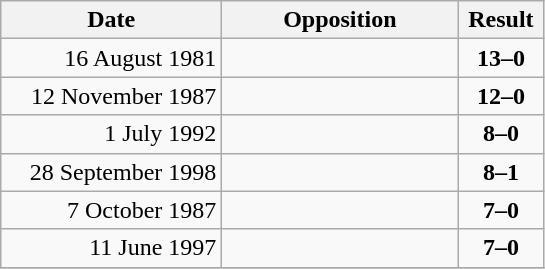<table class="wikitable" style="float:left;">
<tr>
<th width=140>Date</th>
<th width=150>Opposition</th>
<th width=50>Result</th>
</tr>
<tr>
<td align=right>16 August 1981</td>
<td></td>
<td align=center><strong>13–0</strong></td>
</tr>
<tr>
<td align=right>12 November 1987</td>
<td></td>
<td align=center><strong>12–0</strong></td>
</tr>
<tr>
<td align=right>1 July 1992</td>
<td></td>
<td align=center><strong>8–0</strong></td>
</tr>
<tr>
<td align=right>28 September 1998</td>
<td></td>
<td align=center><strong>8–1</strong></td>
</tr>
<tr>
<td align=right>7 October 1987</td>
<td></td>
<td align=center><strong>7–0</strong></td>
</tr>
<tr>
<td align=right>11 June 1997</td>
<td></td>
<td align=center><strong>7–0</strong></td>
</tr>
<tr>
</tr>
</table>
